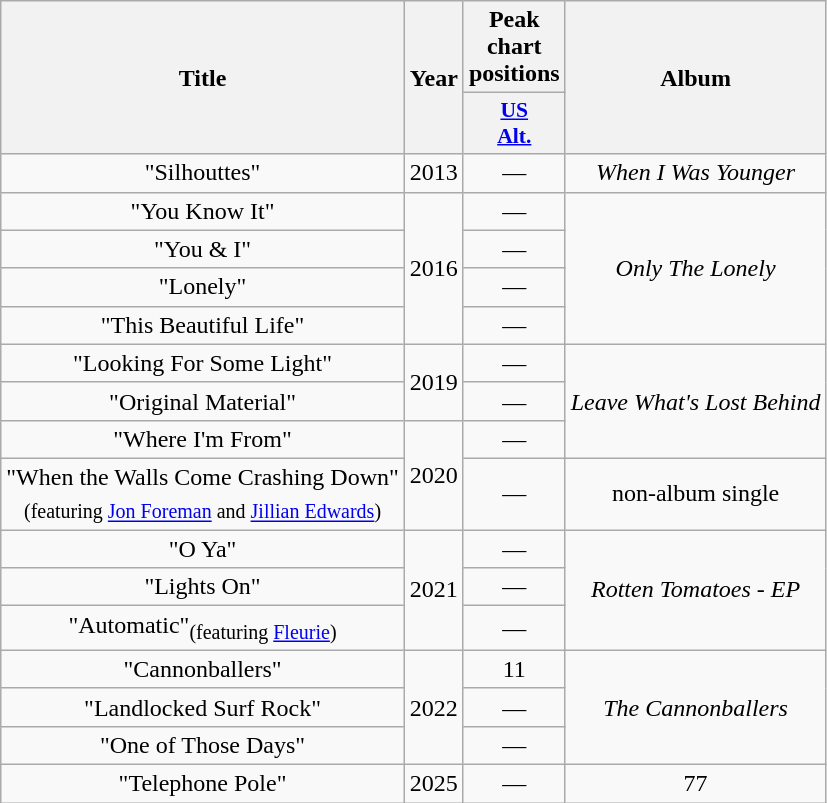<table class="wikitable plainrowheaders" style="text-align:center;">
<tr>
<th scope="col" rowspan="2">Title</th>
<th scope="col" rowspan="2">Year</th>
<th>Peak chart positions</th>
<th scope="col" rowspan="2">Album</th>
</tr>
<tr>
<th scope="col" style="width:3em;font-size:90%;"><a href='#'>US<br>Alt.</a><br></th>
</tr>
<tr>
<td>"Silhouttes"</td>
<td>2013</td>
<td>—</td>
<td><em>When I Was Younger</em></td>
</tr>
<tr>
<td>"You Know It"</td>
<td rowspan="4">2016</td>
<td>—</td>
<td rowspan="4"><em>Only The Lonely</em></td>
</tr>
<tr>
<td>"You & I"</td>
<td>—</td>
</tr>
<tr>
<td>"Lonely"</td>
<td>—</td>
</tr>
<tr>
<td>"This Beautiful Life"</td>
<td>—</td>
</tr>
<tr>
<td>"Looking For Some Light"</td>
<td rowspan="2">2019</td>
<td>—</td>
<td rowspan="3"><em>Leave What's Lost Behind</em></td>
</tr>
<tr>
<td>"Original Material"</td>
<td>—</td>
</tr>
<tr>
<td>"Where I'm From"</td>
<td rowspan="2">2020</td>
<td>—</td>
</tr>
<tr>
<td>"When the Walls Come Crashing Down"<br><sub>(featuring <a href='#'>Jon Foreman</a> and <a href='#'>Jillian Edwards</a>)</sub></td>
<td>—</td>
<td>non-album single</td>
</tr>
<tr>
<td>"O Ya"</td>
<td rowspan="3">2021</td>
<td>—</td>
<td rowspan="3"><em>Rotten Tomatoes - EP</em></td>
</tr>
<tr>
<td>"Lights On"</td>
<td>—</td>
</tr>
<tr>
<td>"Automatic"<sub>(featuring <a href='#'>Fleurie</a>)</sub></td>
<td>—</td>
</tr>
<tr>
<td>"Cannonballers"</td>
<td rowspan="3">2022</td>
<td>11</td>
<td rowspan="3"><em>The Cannonballers</em></td>
</tr>
<tr>
<td>"Landlocked Surf Rock"</td>
<td>—</td>
</tr>
<tr>
<td>"One of Those Days"</td>
<td>—</td>
</tr>
<tr>
<td>"Telephone Pole"</td>
<td>2025</td>
<td>—</td>
<td>77</td>
</tr>
</table>
